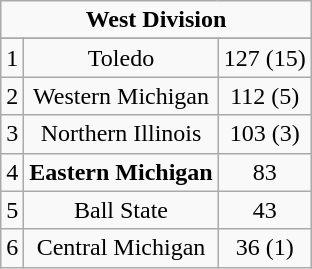<table class="wikitable">
<tr align="center">
<td align="center" Colspan="3"><strong>West Division</strong></td>
</tr>
<tr align="center">
</tr>
<tr align="center">
<td>1</td>
<td>Toledo</td>
<td>127 (15)</td>
</tr>
<tr align="center">
<td>2</td>
<td>Western Michigan</td>
<td>112 (5)</td>
</tr>
<tr align="center">
<td>3</td>
<td>Northern Illinois</td>
<td>103 (3)</td>
</tr>
<tr align="center">
<td>4</td>
<td><strong>Eastern Michigan</strong></td>
<td>83</td>
</tr>
<tr align="center">
<td>5</td>
<td>Ball State</td>
<td>43</td>
</tr>
<tr align="center">
<td>6</td>
<td>Central Michigan</td>
<td>36 (1)</td>
</tr>
</table>
